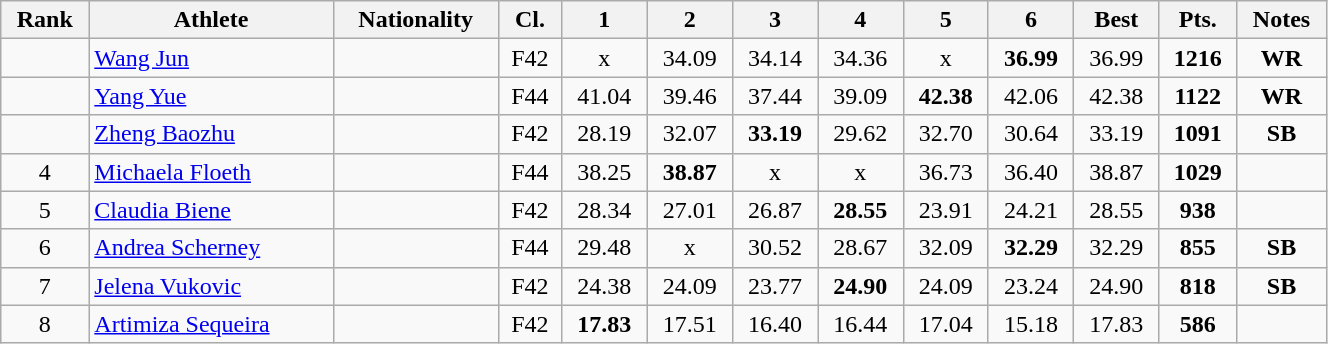<table class="wikitable sortable" style="text-align:center; width:70%;">
<tr>
<th>Rank</th>
<th>Athlete</th>
<th>Nationality</th>
<th>Cl.</th>
<th class="unsortable">1</th>
<th class="unsortable">2</th>
<th class="unsortable">3</th>
<th class="unsortable">4</th>
<th class="unsortable">5</th>
<th class="unsortable">6</th>
<th>Best</th>
<th>Pts.</th>
<th>Notes</th>
</tr>
<tr>
<td></td>
<td style="text-align:left;"><a href='#'>Wang Jun</a></td>
<td style="text-align:left;"></td>
<td>F42</td>
<td>x</td>
<td>34.09</td>
<td>34.14</td>
<td>34.36</td>
<td>x</td>
<td><strong>36.99</strong></td>
<td>36.99</td>
<td><strong>1216</strong></td>
<td><strong>WR</strong></td>
</tr>
<tr>
<td></td>
<td style="text-align:left;"><a href='#'>Yang Yue</a></td>
<td style="text-align:left;"></td>
<td>F44</td>
<td>41.04</td>
<td>39.46</td>
<td>37.44</td>
<td>39.09</td>
<td><strong>42.38</strong></td>
<td>42.06</td>
<td>42.38</td>
<td><strong>1122</strong></td>
<td><strong>WR</strong></td>
</tr>
<tr>
<td></td>
<td style="text-align:left;"><a href='#'>Zheng Baozhu</a></td>
<td style="text-align:left;"></td>
<td>F42</td>
<td>28.19</td>
<td>32.07</td>
<td><strong>33.19</strong></td>
<td>29.62</td>
<td>32.70</td>
<td>30.64</td>
<td>33.19</td>
<td><strong>1091</strong></td>
<td><strong>SB</strong></td>
</tr>
<tr>
<td>4</td>
<td style="text-align:left;"><a href='#'>Michaela Floeth</a></td>
<td style="text-align:left;"></td>
<td>F44</td>
<td>38.25</td>
<td><strong>38.87</strong></td>
<td>x</td>
<td>x</td>
<td>36.73</td>
<td>36.40</td>
<td>38.87</td>
<td><strong>1029</strong></td>
<td></td>
</tr>
<tr>
<td>5</td>
<td style="text-align:left;"><a href='#'>Claudia Biene</a></td>
<td style="text-align:left;"></td>
<td>F42</td>
<td>28.34</td>
<td>27.01</td>
<td>26.87</td>
<td><strong>28.55</strong></td>
<td>23.91</td>
<td>24.21</td>
<td>28.55</td>
<td><strong>938</strong></td>
<td></td>
</tr>
<tr>
<td>6</td>
<td style="text-align:left;"><a href='#'>Andrea Scherney</a></td>
<td style="text-align:left;"></td>
<td>F44</td>
<td>29.48</td>
<td>x</td>
<td>30.52</td>
<td>28.67</td>
<td>32.09</td>
<td><strong>32.29</strong></td>
<td>32.29</td>
<td><strong>855</strong></td>
<td><strong>SB</strong></td>
</tr>
<tr>
<td>7</td>
<td style="text-align:left;"><a href='#'>Jelena Vukovic</a></td>
<td style="text-align:left;"></td>
<td>F42</td>
<td>24.38</td>
<td>24.09</td>
<td>23.77</td>
<td><strong>24.90</strong></td>
<td>24.09</td>
<td>23.24</td>
<td>24.90</td>
<td><strong>818</strong></td>
<td><strong>SB</strong></td>
</tr>
<tr>
<td>8</td>
<td style="text-align:left;"><a href='#'>Artimiza Sequeira</a></td>
<td style="text-align:left;"></td>
<td>F42</td>
<td><strong>17.83</strong></td>
<td>17.51</td>
<td>16.40</td>
<td>16.44</td>
<td>17.04</td>
<td>15.18</td>
<td>17.83</td>
<td><strong>586</strong></td>
<td></td>
</tr>
</table>
